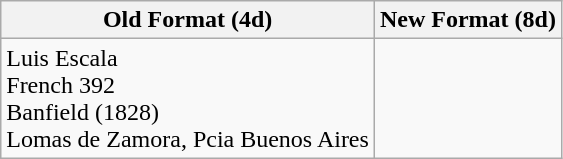<table class="wikitable">
<tr>
<th>Old Format (4d)</th>
<th>New Format (8d)</th>
</tr>
<tr>
<td>Luis Escala <br> French 392 <br> Banfield (1828)<br> Lomas de Zamora, Pcia Buenos Aires</td>
<td></td>
</tr>
</table>
